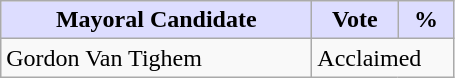<table class="wikitable">
<tr>
<th style="background:#ddf; width:200px;">Mayoral Candidate</th>
<th style="background:#ddf; width:50px;">Vote</th>
<th style="background:#ddf; width:30px;">%</th>
</tr>
<tr>
<td>Gordon Van Tighem</td>
<td colspan="2">Acclaimed</td>
</tr>
</table>
